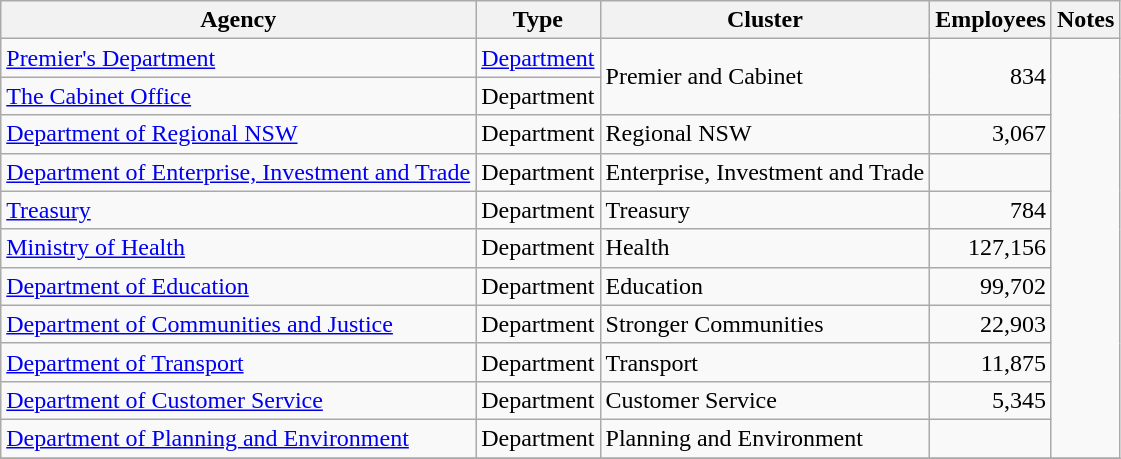<table class="wikitable sortable">
<tr>
<th>Agency</th>
<th>Type</th>
<th>Cluster</th>
<th>Employees</th>
<th>Notes</th>
</tr>
<tr>
<td><a href='#'>Premier's Department</a></td>
<td><a href='#'>Department</a></td>
<td rowspan="2">Premier and Cabinet</td>
<td rowspan="2" align="right">834</td>
<td rowspan="11"></td>
</tr>
<tr>
<td><a href='#'>The Cabinet Office</a></td>
<td>Department</td>
</tr>
<tr>
<td><a href='#'>Department of Regional NSW</a></td>
<td>Department</td>
<td>Regional NSW</td>
<td align=right>3,067</td>
</tr>
<tr>
<td><a href='#'>Department of Enterprise, Investment and Trade</a></td>
<td>Department</td>
<td>Enterprise, Investment and Trade</td>
<td align=right></td>
</tr>
<tr>
<td><a href='#'>Treasury</a></td>
<td>Department</td>
<td>Treasury</td>
<td align=right>784</td>
</tr>
<tr>
<td><a href='#'>Ministry of Health</a></td>
<td>Department</td>
<td>Health</td>
<td align=right>127,156</td>
</tr>
<tr>
<td><a href='#'>Department of Education</a></td>
<td>Department</td>
<td>Education</td>
<td align=right>99,702</td>
</tr>
<tr>
<td><a href='#'>Department of Communities and Justice</a></td>
<td>Department</td>
<td>Stronger Communities</td>
<td align=right>22,903</td>
</tr>
<tr>
<td><a href='#'>Department of Transport</a></td>
<td>Department</td>
<td>Transport</td>
<td align=right>11,875</td>
</tr>
<tr>
<td><a href='#'>Department of Customer Service</a></td>
<td>Department</td>
<td>Customer Service</td>
<td align=right>5,345</td>
</tr>
<tr>
<td><a href='#'>Department of Planning and Environment</a></td>
<td>Department</td>
<td>Planning and Environment</td>
<td align=right></td>
</tr>
<tr>
</tr>
</table>
